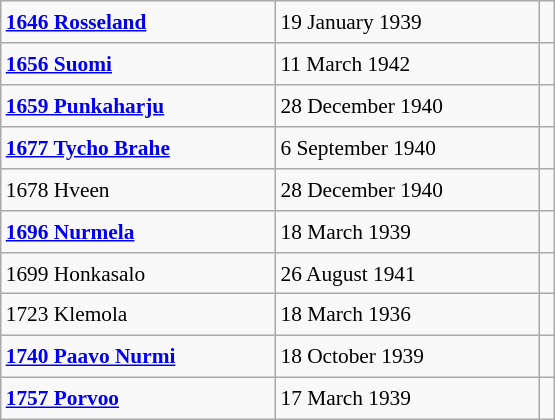<table class="wikitable" style="font-size: 89%; float: left; width: 26em; margin-right: 1em; height: 280px">
<tr>
<td><strong><a href='#'>1646 Rosseland</a></strong></td>
<td>19 January 1939</td>
<td></td>
</tr>
<tr>
<td><strong><a href='#'>1656 Suomi</a></strong></td>
<td>11 March 1942</td>
<td></td>
</tr>
<tr>
<td><strong><a href='#'>1659 Punkaharju</a></strong></td>
<td>28 December 1940</td>
<td></td>
</tr>
<tr>
<td><strong><a href='#'>1677 Tycho Brahe</a></strong></td>
<td>6 September 1940</td>
<td></td>
</tr>
<tr>
<td>1678 Hveen</td>
<td>28 December 1940</td>
<td></td>
</tr>
<tr>
<td><strong><a href='#'>1696 Nurmela</a></strong></td>
<td>18 March 1939</td>
<td></td>
</tr>
<tr>
<td>1699 Honkasalo</td>
<td>26 August 1941</td>
<td></td>
</tr>
<tr>
<td>1723 Klemola</td>
<td>18 March 1936</td>
<td></td>
</tr>
<tr>
<td><strong><a href='#'>1740 Paavo Nurmi</a></strong></td>
<td>18 October 1939</td>
<td></td>
</tr>
<tr>
<td><strong><a href='#'>1757 Porvoo</a></strong></td>
<td>17 March 1939</td>
<td></td>
</tr>
</table>
